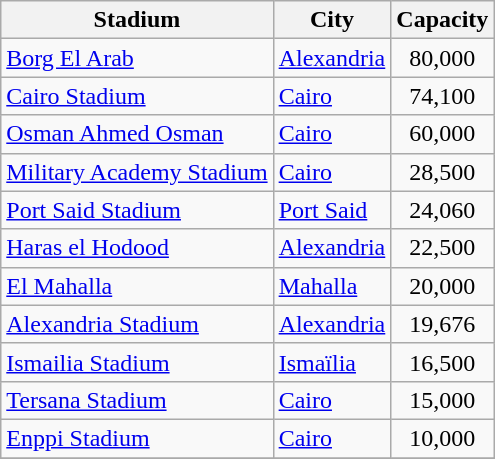<table class="wikitable sortable">
<tr>
<th>Stadium</th>
<th>City</th>
<th>Capacity</th>
</tr>
<tr>
<td><a href='#'>Borg El Arab</a></td>
<td><a href='#'>Alexandria</a></td>
<td align="center">80,000</td>
</tr>
<tr>
<td><a href='#'>Cairo Stadium</a></td>
<td><a href='#'>Cairo</a></td>
<td align="center">74,100</td>
</tr>
<tr>
<td><a href='#'>Osman Ahmed Osman</a></td>
<td><a href='#'>Cairo</a></td>
<td align="center">60,000</td>
</tr>
<tr>
<td><a href='#'>Military Academy Stadium</a></td>
<td><a href='#'>Cairo</a></td>
<td align="center">28,500</td>
</tr>
<tr>
<td><a href='#'>Port Said Stadium</a></td>
<td><a href='#'>Port Said</a></td>
<td align="center">24,060</td>
</tr>
<tr>
<td><a href='#'>Haras el Hodood</a></td>
<td><a href='#'>Alexandria</a></td>
<td align="center">22,500</td>
</tr>
<tr>
<td><a href='#'>El Mahalla</a></td>
<td><a href='#'>Mahalla</a></td>
<td align="center">20,000</td>
</tr>
<tr>
<td><a href='#'>Alexandria Stadium</a></td>
<td><a href='#'>Alexandria</a></td>
<td align="center">19,676</td>
</tr>
<tr>
<td><a href='#'>Ismailia Stadium</a></td>
<td><a href='#'>Ismaïlia</a></td>
<td align="center">16,500</td>
</tr>
<tr>
<td><a href='#'>Tersana Stadium</a></td>
<td><a href='#'>Cairo</a></td>
<td align="center">15,000</td>
</tr>
<tr>
<td><a href='#'>Enppi Stadium</a></td>
<td><a href='#'>Cairo</a></td>
<td align="center">10,000</td>
</tr>
<tr>
</tr>
</table>
